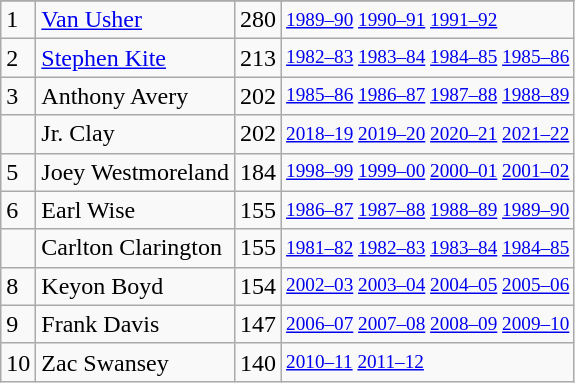<table class="wikitable">
<tr>
</tr>
<tr>
<td>1</td>
<td><a href='#'>Van Usher</a></td>
<td>280</td>
<td style="font-size:80%;"><a href='#'>1989–90</a> <a href='#'>1990–91</a> <a href='#'>1991–92</a></td>
</tr>
<tr>
<td>2</td>
<td><a href='#'>Stephen Kite</a></td>
<td>213</td>
<td style="font-size:80%;"><a href='#'>1982–83</a> <a href='#'>1983–84</a> <a href='#'>1984–85</a> <a href='#'>1985–86</a></td>
</tr>
<tr>
<td>3</td>
<td>Anthony Avery</td>
<td>202</td>
<td style="font-size:80%;"><a href='#'>1985–86</a> <a href='#'>1986–87</a> <a href='#'>1987–88</a> <a href='#'>1988–89</a></td>
</tr>
<tr>
<td></td>
<td>Jr. Clay</td>
<td>202</td>
<td style="font-size:80%;"><a href='#'>2018–19</a> <a href='#'>2019–20</a> <a href='#'>2020–21</a> <a href='#'>2021–22</a></td>
</tr>
<tr>
<td>5</td>
<td>Joey Westmoreland</td>
<td>184</td>
<td style="font-size:80%;"><a href='#'>1998–99</a> <a href='#'>1999–00</a> <a href='#'>2000–01</a> <a href='#'>2001–02</a></td>
</tr>
<tr>
<td>6</td>
<td>Earl Wise</td>
<td>155</td>
<td style="font-size:80%;"><a href='#'>1986–87</a> <a href='#'>1987–88</a> <a href='#'>1988–89</a> <a href='#'>1989–90</a></td>
</tr>
<tr>
<td></td>
<td>Carlton Clarington</td>
<td>155</td>
<td style="font-size:80%;"><a href='#'>1981–82</a> <a href='#'>1982–83</a> <a href='#'>1983–84</a> <a href='#'>1984–85</a></td>
</tr>
<tr>
<td>8</td>
<td>Keyon Boyd</td>
<td>154</td>
<td style="font-size:80%;"><a href='#'>2002–03</a> <a href='#'>2003–04</a> <a href='#'>2004–05</a> <a href='#'>2005–06</a></td>
</tr>
<tr>
<td>9</td>
<td>Frank Davis</td>
<td>147</td>
<td style="font-size:80%;"><a href='#'>2006–07</a> <a href='#'>2007–08</a> <a href='#'>2008–09</a> <a href='#'>2009–10</a></td>
</tr>
<tr>
<td>10</td>
<td>Zac Swansey</td>
<td>140</td>
<td style="font-size:80%;"><a href='#'>2010–11</a> <a href='#'>2011–12</a></td>
</tr>
</table>
